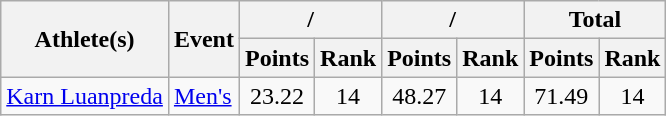<table class="wikitable">
<tr>
<th rowspan="2">Athlete(s)</th>
<th rowspan="2">Event</th>
<th colspan="2">/</th>
<th colspan="2">/</th>
<th colspan="2">Total</th>
</tr>
<tr>
<th>Points</th>
<th>Rank</th>
<th>Points</th>
<th>Rank</th>
<th>Points</th>
<th>Rank</th>
</tr>
<tr>
<td><a href='#'>Karn Luanpreda</a></td>
<td><a href='#'>Men's</a></td>
<td style="text-align:center;">23.22</td>
<td style="text-align:center;">14</td>
<td style="text-align:center;">48.27</td>
<td style="text-align:center;">14</td>
<td style="text-align:center;">71.49</td>
<td style="text-align:center;">14</td>
</tr>
</table>
